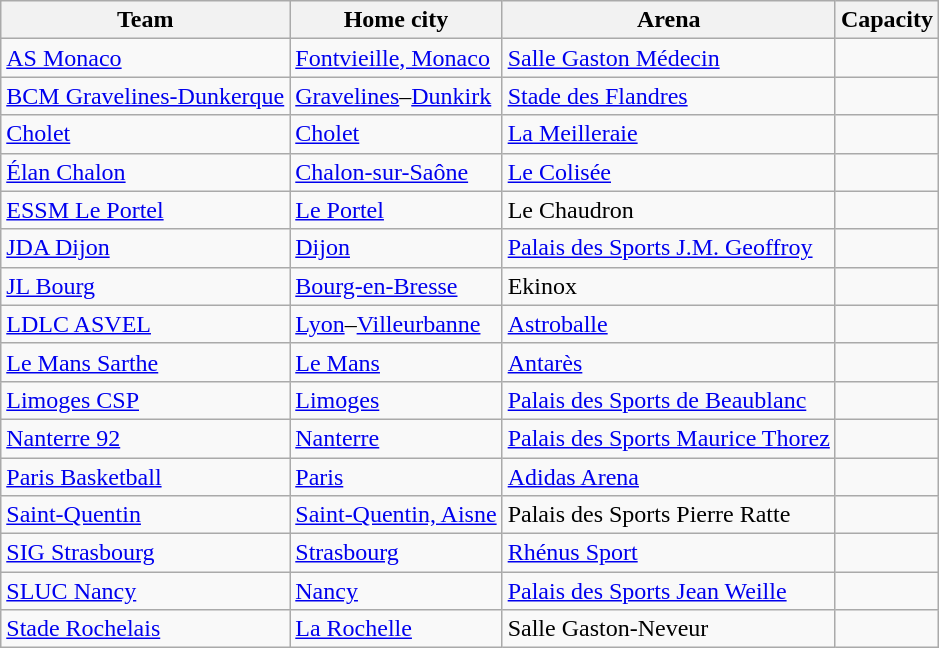<table class="wikitable sortable">
<tr>
<th>Team</th>
<th>Home city</th>
<th>Arena</th>
<th>Capacity</th>
</tr>
<tr>
<td><a href='#'>AS Monaco</a></td>
<td><a href='#'>Fontvieille, Monaco</a></td>
<td><a href='#'>Salle Gaston Médecin</a></td>
<td style="text-align:center"> </td>
</tr>
<tr>
<td><a href='#'>BCM Gravelines-Dunkerque</a></td>
<td><a href='#'>Gravelines</a>–<a href='#'>Dunkirk</a></td>
<td><a href='#'>Stade des Flandres</a></td>
<td style="text-align:center"></td>
</tr>
<tr>
<td><a href='#'>Cholet</a></td>
<td><a href='#'>Cholet</a></td>
<td><a href='#'>La Meilleraie</a></td>
<td style="text-align:center"></td>
</tr>
<tr>
<td><a href='#'>Élan Chalon</a></td>
<td><a href='#'>Chalon-sur-Saône</a></td>
<td><a href='#'>Le Colisée</a></td>
<td style="text-align:center"></td>
</tr>
<tr>
<td><a href='#'>ESSM Le Portel</a></td>
<td><a href='#'>Le Portel</a></td>
<td>Le Chaudron</td>
<td style="text-align:center"></td>
</tr>
<tr>
<td><a href='#'>JDA Dijon</a></td>
<td><a href='#'>Dijon</a></td>
<td><a href='#'>Palais des Sports J.M. Geoffroy</a></td>
<td style="text-align:center"></td>
</tr>
<tr>
<td><a href='#'>JL Bourg</a></td>
<td><a href='#'>Bourg-en-Bresse</a></td>
<td>Ekinox</td>
<td style="text-align:center"></td>
</tr>
<tr>
<td><a href='#'>LDLC ASVEL</a></td>
<td><a href='#'>Lyon</a>–<a href='#'>Villeurbanne</a></td>
<td><a href='#'>Astroballe</a></td>
<td style="text-align:center"></td>
</tr>
<tr>
<td><a href='#'>Le Mans Sarthe</a></td>
<td><a href='#'>Le Mans</a></td>
<td><a href='#'>Antarès</a></td>
<td style="text-align:center"></td>
</tr>
<tr>
<td><a href='#'>Limoges CSP</a></td>
<td><a href='#'>Limoges</a></td>
<td><a href='#'>Palais des Sports de Beaublanc</a></td>
<td style="text-align:center"></td>
</tr>
<tr>
<td><a href='#'>Nanterre 92</a></td>
<td><a href='#'>Nanterre</a></td>
<td><a href='#'>Palais des Sports Maurice Thorez</a></td>
<td style="text-align:center"></td>
</tr>
<tr>
<td><a href='#'>Paris Basketball</a></td>
<td><a href='#'>Paris</a></td>
<td><a href='#'>Adidas Arena</a></td>
<td style="text-align:center"></td>
</tr>
<tr>
<td><a href='#'>Saint-Quentin</a></td>
<td><a href='#'>Saint-Quentin, Aisne</a></td>
<td>Palais des Sports Pierre Ratte</td>
<td style="text-align:center"></td>
</tr>
<tr>
<td><a href='#'>SIG Strasbourg</a></td>
<td><a href='#'>Strasbourg</a></td>
<td><a href='#'>Rhénus Sport</a></td>
<td style="text-align:center"></td>
</tr>
<tr>
<td><a href='#'>SLUC Nancy</a></td>
<td><a href='#'>Nancy</a></td>
<td><a href='#'>Palais des Sports Jean Weille</a></td>
<td style="text-align:center"></td>
</tr>
<tr>
<td><a href='#'>Stade Rochelais</a></td>
<td><a href='#'>La Rochelle</a></td>
<td>Salle Gaston-Neveur</td>
<td style="text-align:center"></td>
</tr>
</table>
